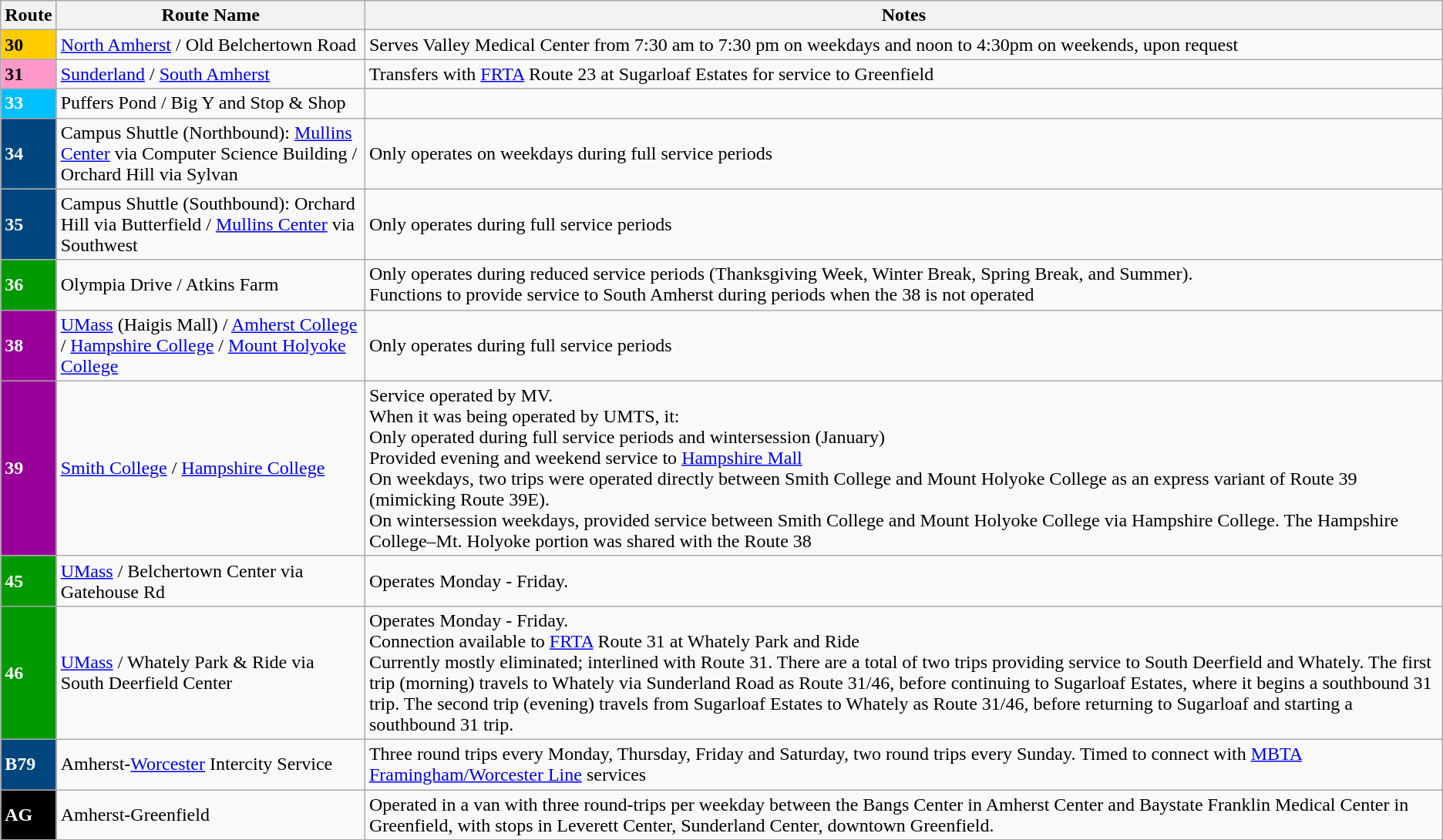<table class="wikitable">
<tr>
<th>Route</th>
<th>Route Name</th>
<th>Notes</th>
</tr>
<tr>
<td style="background:#fc0; color:black;"><strong>30</strong></td>
<td><a href='#'>North Amherst</a> / Old Belchertown Road</td>
<td>Serves Valley Medical Center from 7:30 am to 7:30 pm on weekdays and noon to 4:30pm on weekends, upon request</td>
</tr>
<tr>
<td style="background:#f9c; color:black;"><strong>31</strong></td>
<td><a href='#'>Sunderland</a> / <a href='#'>South Amherst</a></td>
<td>Transfers with <a href='#'>FRTA</a> Route 23 at Sugarloaf Estates for service to Greenfield</td>
</tr>
<tr>
<td style="background:#00BFFF; color:white"><strong>33</strong></td>
<td>Puffers Pond / Big Y and Stop & Shop</td>
<td></td>
</tr>
<tr>
<td style="background:#00467E; color:white;"><strong>34</strong></td>
<td>Campus Shuttle (Northbound): <a href='#'>Mullins Center</a> via Computer Science Building / Orchard Hill via Sylvan</td>
<td>Only operates on weekdays during full service periods</td>
</tr>
<tr>
<td style="background:#00467E; color:white;"><strong>35</strong></td>
<td>Campus Shuttle (Southbound): Orchard Hill via Butterfield / <a href='#'>Mullins Center</a> via Southwest</td>
<td>Only operates during full service periods</td>
</tr>
<tr>
<td style="background:#090; color:white;"><strong>36</strong></td>
<td>Olympia Drive / Atkins Farm</td>
<td>Only operates during reduced service periods (Thanksgiving Week, Winter Break, Spring Break, and Summer).<br>Functions to provide service to South Amherst during periods when the 38 is not operated</td>
</tr>
<tr>
<td style="background:#909; color:white;"><strong>38</strong></td>
<td><a href='#'>UMass</a> (Haigis Mall) / <a href='#'>Amherst College</a> / <a href='#'>Hampshire College</a> / <a href='#'>Mount Holyoke College</a></td>
<td>Only operates during full service periods</td>
</tr>
<tr>
<td style="background:#909; color:white;"><strong>39</strong></td>
<td><a href='#'>Smith College</a> / <a href='#'>Hampshire College</a></td>
<td>Service operated by MV.<br>When it was being operated by UMTS, it:<br>Only operated during full service periods and wintersession (January)<br>Provided evening and weekend service to <a href='#'>Hampshire Mall</a><br>On weekdays, two trips were operated directly between Smith College and Mount Holyoke College as an express variant of Route 39 (mimicking Route 39E).<br>On wintersession weekdays, provided service between Smith College and Mount Holyoke College via Hampshire College. The Hampshire College–Mt. Holyoke portion was shared with the Route 38</td>
</tr>
<tr>
<td style="background:#090; color:white;"><strong>45</strong></td>
<td><a href='#'>UMass</a> / Belchertown Center via Gatehouse Rd</td>
<td>Operates Monday - Friday.</td>
</tr>
<tr>
<td style="background:#090; color:white;"><strong>46</strong></td>
<td><a href='#'>UMass</a> / Whately Park & Ride via South Deerfield Center</td>
<td>Operates Monday - Friday.<br>Connection available to <a href='#'>FRTA</a> Route 31 at Whately Park and Ride<br>Currently mostly eliminated; interlined with Route 31. There are a total of two trips providing service to South Deerfield and Whately. The first trip (morning) travels to Whately via Sunderland Road as Route 31/46, before continuing to Sugarloaf Estates, where it begins a southbound 31 trip. The second trip (evening) travels from Sugarloaf Estates to Whately as Route 31/46, before returning to Sugarloaf and starting a southbound 31 trip.</td>
</tr>
<tr>
<td style="background:#00467E; color:white;"><strong>B79</strong></td>
<td>Amherst-<a href='#'>Worcester</a> Intercity Service</td>
<td>Three round trips every Monday, Thursday, Friday and Saturday, two round trips every Sunday. Timed to connect with <a href='#'>MBTA</a> <a href='#'>Framingham/Worcester Line</a> services</td>
</tr>
<tr>
<td style="background:#000000; color:white;"><strong>AG</strong></td>
<td>Amherst-Greenfield</td>
<td>Operated in a van with three round-trips per weekday between the Bangs Center in Amherst Center and Baystate Franklin Medical Center in Greenfield, with stops in Leverett Center, Sunderland Center, downtown Greenfield.</td>
</tr>
</table>
